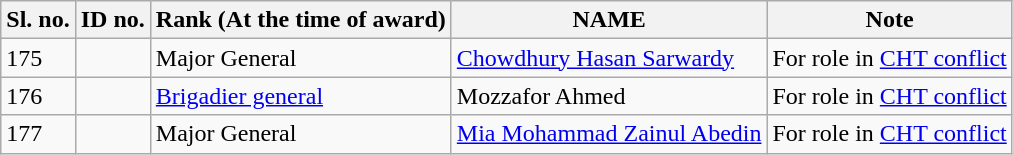<table class="wikitable">
<tr>
<th>Sl. no.</th>
<th>ID no.</th>
<th>Rank (At the time of award)</th>
<th>NAME</th>
<th>Note</th>
</tr>
<tr>
<td>175</td>
<td></td>
<td>Major General</td>
<td><a href='#'>Chowdhury Hasan Sarwardy</a></td>
<td>For role in <a href='#'>CHT conflict</a></td>
</tr>
<tr>
<td>176</td>
<td></td>
<td><a href='#'>Brigadier general</a></td>
<td>Mozzafor Ahmed</td>
<td>For role in <a href='#'>CHT conflict</a></td>
</tr>
<tr>
<td>177</td>
<td></td>
<td>Major General</td>
<td><a href='#'>Mia Mohammad Zainul Abedin</a></td>
<td>For role in <a href='#'>CHT conflict</a></td>
</tr>
</table>
